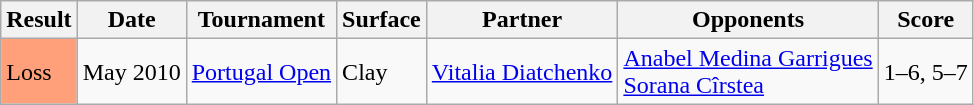<table class="sortable wikitable">
<tr>
<th>Result</th>
<th>Date</th>
<th>Tournament</th>
<th>Surface</th>
<th>Partner</th>
<th>Opponents</th>
<th class="unsortable">Score</th>
</tr>
<tr>
<td bgcolor="FFA07A">Loss</td>
<td>May 2010</td>
<td><a href='#'>Portugal Open</a></td>
<td>Clay</td>
<td> <a href='#'>Vitalia Diatchenko</a></td>
<td> <a href='#'>Anabel Medina Garrigues</a> <br>  <a href='#'>Sorana Cîrstea</a></td>
<td>1–6, 5–7</td>
</tr>
</table>
